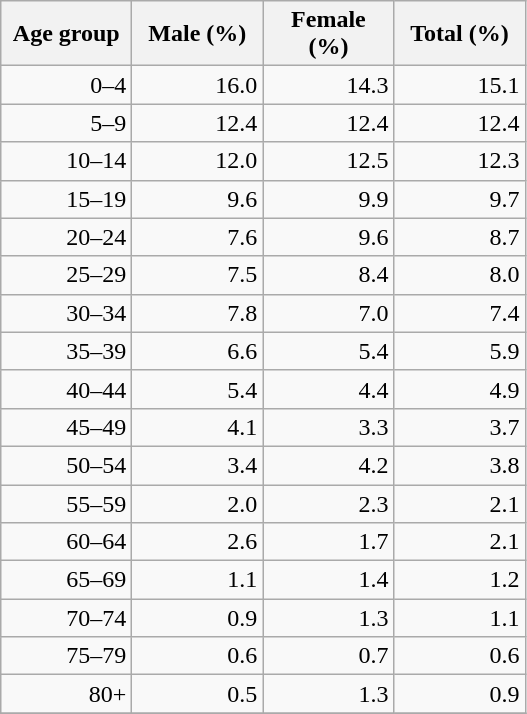<table class="wikitable">
<tr>
<th width="80">Age group</th>
<th width="80">Male (%)</th>
<th width="80">Female (%)</th>
<th width="80">Total (%)</th>
</tr>
<tr>
<td align="right">0–4</td>
<td align="right">16.0</td>
<td align="right">14.3</td>
<td align="right">15.1</td>
</tr>
<tr>
<td align="right">5–9</td>
<td align="right">12.4</td>
<td align="right">12.4</td>
<td align="right">12.4</td>
</tr>
<tr>
<td align="right">10–14</td>
<td align="right">12.0</td>
<td align="right">12.5</td>
<td align="right">12.3</td>
</tr>
<tr>
<td align="right">15–19</td>
<td align="right">9.6</td>
<td align="right">9.9</td>
<td align="right">9.7</td>
</tr>
<tr>
<td align="right">20–24</td>
<td align="right">7.6</td>
<td align="right">9.6</td>
<td align="right">8.7</td>
</tr>
<tr>
<td align="right">25–29</td>
<td align="right">7.5</td>
<td align="right">8.4</td>
<td align="right">8.0</td>
</tr>
<tr>
<td align="right">30–34</td>
<td align="right">7.8</td>
<td align="right">7.0</td>
<td align="right">7.4</td>
</tr>
<tr>
<td align="right">35–39</td>
<td align="right">6.6</td>
<td align="right">5.4</td>
<td align="right">5.9</td>
</tr>
<tr>
<td align="right">40–44</td>
<td align="right">5.4</td>
<td align="right">4.4</td>
<td align="right">4.9</td>
</tr>
<tr>
<td align="right">45–49</td>
<td align="right">4.1</td>
<td align="right">3.3</td>
<td align="right">3.7</td>
</tr>
<tr>
<td align="right">50–54</td>
<td align="right">3.4</td>
<td align="right">4.2</td>
<td align="right">3.8</td>
</tr>
<tr>
<td align="right">55–59</td>
<td align="right">2.0</td>
<td align="right">2.3</td>
<td align="right">2.1</td>
</tr>
<tr>
<td align="right">60–64</td>
<td align="right">2.6</td>
<td align="right">1.7</td>
<td align="right">2.1</td>
</tr>
<tr>
<td align="right">65–69</td>
<td align="right">1.1</td>
<td align="right">1.4</td>
<td align="right">1.2</td>
</tr>
<tr>
<td align="right">70–74</td>
<td align="right">0.9</td>
<td align="right">1.3</td>
<td align="right">1.1</td>
</tr>
<tr>
<td align="right">75–79</td>
<td align="right">0.6</td>
<td align="right">0.7</td>
<td align="right">0.6</td>
</tr>
<tr>
<td align="right">80+</td>
<td align="right">0.5</td>
<td align="right">1.3</td>
<td align="right">0.9</td>
</tr>
<tr>
</tr>
</table>
